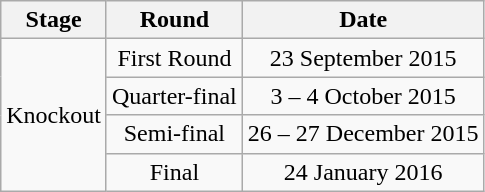<table class="wikitable" border="1">
<tr>
<th>Stage</th>
<th>Round</th>
<th>Date</th>
</tr>
<tr align="center">
<td rowspan=4>Knockout</td>
<td>First Round</td>
<td>23 September 2015</td>
</tr>
<tr align="center">
<td>Quarter-final</td>
<td>3 – 4 October 2015</td>
</tr>
<tr align="center">
<td>Semi-final</td>
<td>26 – 27 December 2015</td>
</tr>
<tr align="center">
<td>Final</td>
<td colspan="2">24 January 2016</td>
</tr>
</table>
